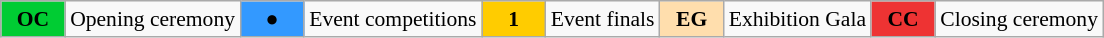<table class="wikitable" style="margin:0.5em auto; font-size:90%;position:relative;">
<tr>
<td style="width:2.5em; background:#00cc33; text-align:center"><strong>OC</strong></td>
<td>Opening ceremony</td>
<td style="width:2.5em; background:#3399ff; text-align:center">●</td>
<td>Event competitions</td>
<td style="width:2.5em; background:#ffcc00; text-align:center"><strong>1</strong></td>
<td>Event finals</td>
<td style="width:2.5em; background:#ffdead; text-align:center"><strong>EG</strong></td>
<td>Exhibition Gala</td>
<td style="width:2.5em; background:#ee3333; text-align:center"><strong>CC</strong></td>
<td>Closing ceremony</td>
</tr>
</table>
